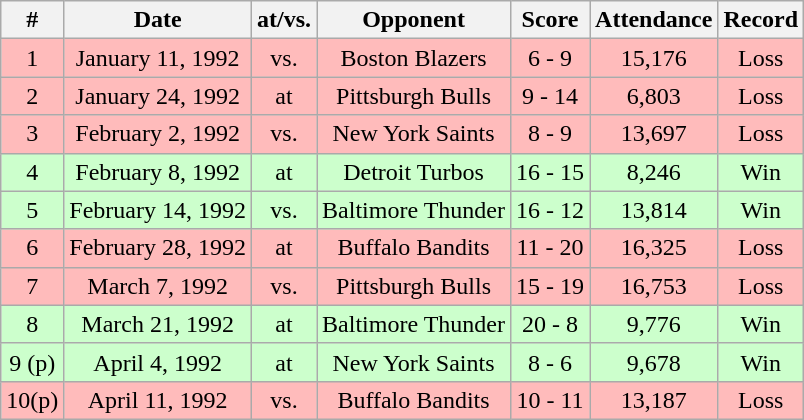<table class="wikitable" style="text-align:center">
<tr>
<th>#</th>
<th>Date</th>
<th>at/vs.</th>
<th>Opponent</th>
<th>Score</th>
<th>Attendance</th>
<th>Record</th>
</tr>
<tr bgcolor="ffbbbb">
<td>1</td>
<td>January 11, 1992</td>
<td>vs.</td>
<td>Boston Blazers</td>
<td>6 - 9</td>
<td>15,176</td>
<td>Loss</td>
</tr>
<tr bgcolor="ffbbbb">
<td>2</td>
<td>January 24, 1992</td>
<td>at</td>
<td>Pittsburgh Bulls</td>
<td>9 - 14</td>
<td>6,803</td>
<td>Loss</td>
</tr>
<tr bgcolor="ffbbbb">
<td>3</td>
<td>February 2, 1992</td>
<td>vs.</td>
<td>New York Saints</td>
<td>8 - 9</td>
<td>13,697</td>
<td>Loss</td>
</tr>
<tr bgcolor="ccffcc">
<td>4</td>
<td>February 8, 1992</td>
<td>at</td>
<td>Detroit Turbos</td>
<td>16 - 15</td>
<td>8,246</td>
<td>Win</td>
</tr>
<tr bgcolor="ccffcc">
<td>5</td>
<td>February 14, 1992</td>
<td>vs.</td>
<td>Baltimore Thunder</td>
<td>16 - 12</td>
<td>13,814</td>
<td>Win</td>
</tr>
<tr bgcolor="ffbbbb">
<td>6</td>
<td>February 28, 1992</td>
<td>at</td>
<td>Buffalo Bandits</td>
<td>11 - 20</td>
<td>16,325</td>
<td>Loss</td>
</tr>
<tr bgcolor="ffbbbb">
<td>7</td>
<td>March 7, 1992</td>
<td>vs.</td>
<td>Pittsburgh Bulls</td>
<td>15 - 19</td>
<td>16,753</td>
<td>Loss</td>
</tr>
<tr bgcolor="ccffcc">
<td>8</td>
<td>March 21, 1992</td>
<td>at</td>
<td>Baltimore Thunder</td>
<td>20 - 8</td>
<td>9,776</td>
<td>Win</td>
</tr>
<tr bgcolor="ccffcc">
<td>9 (p)</td>
<td>April 4, 1992</td>
<td>at</td>
<td>New York Saints</td>
<td>8 - 6</td>
<td>9,678</td>
<td>Win</td>
</tr>
<tr bgcolor="ffbbbb">
<td>10(p)</td>
<td>April 11, 1992</td>
<td>vs.</td>
<td>Buffalo Bandits</td>
<td>10 - 11</td>
<td>13,187</td>
<td>Loss</td>
</tr>
</table>
